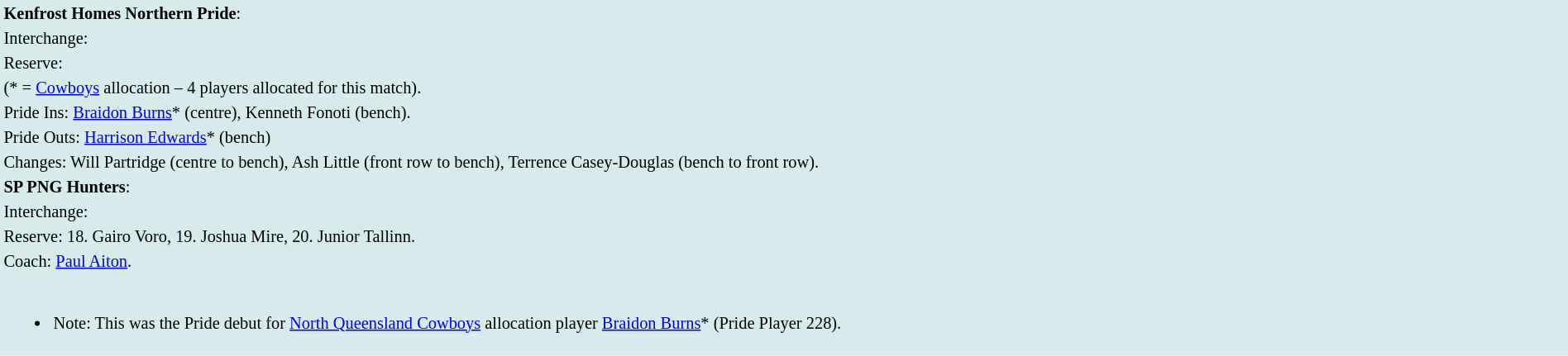<table style="background:#d7ebed; font-size:85%; width:100%;">
<tr>
<td><strong>Kenfrost Homes Northern Pride</strong>:             </td>
</tr>
<tr>
<td>Interchange:    </td>
</tr>
<tr>
<td>Reserve: </td>
</tr>
<tr>
<td>(* = <a href='#'>Cowboys</a> allocation – 4 players allocated for this match).</td>
</tr>
<tr>
<td>Pride Ins: <a href='#'>Braidon Burns</a>* (centre), Kenneth Fonoti (bench).</td>
</tr>
<tr>
<td>Pride Outs: <a href='#'>Harrison Edwards</a>* (bench)</td>
</tr>
<tr>
<td>Changes: Will Partridge (centre to bench), Ash Little (front row to bench), Terrence Casey-Douglas (bench to front row).</td>
</tr>
<tr>
<td><strong>SP PNG Hunters</strong>:             </td>
</tr>
<tr>
<td>Interchange:    </td>
</tr>
<tr>
<td>Reserve: 18. Gairo Voro, 19. Joshua Mire, 20. Junior Tallinn.</td>
</tr>
<tr>
<td>Coach: <a href='#'>Paul Aiton</a>.</td>
</tr>
<tr>
<td><br><ul><li>Note: This was the Pride debut for <a href='#'>North Queensland Cowboys</a> allocation player <a href='#'>Braidon Burns</a>* (Pride Player 228).</li></ul></td>
</tr>
<tr>
</tr>
</table>
